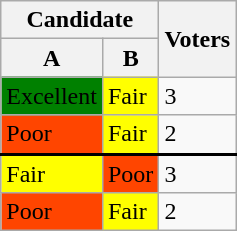<table class="wikitable">
<tr>
<th colspan=2>Candidate</th>
<th rowspan=2>Voters</th>
</tr>
<tr>
<th>A</th>
<th>B</th>
</tr>
<tr>
<td bgcolor="green">Excellent</td>
<td bgcolor="yellow">Fair</td>
<td>3</td>
</tr>
<tr>
<td bgcolor="orangered">Poor</td>
<td bgcolor="yellow">Fair</td>
<td>2</td>
</tr>
<tr style="border-top: 2px black solid">
<td bgcolor="yellow">Fair</td>
<td bgcolor="orangered">Poor</td>
<td>3</td>
</tr>
<tr>
<td bgcolor="orangered">Poor</td>
<td bgcolor="yellow">Fair</td>
<td>2</td>
</tr>
</table>
